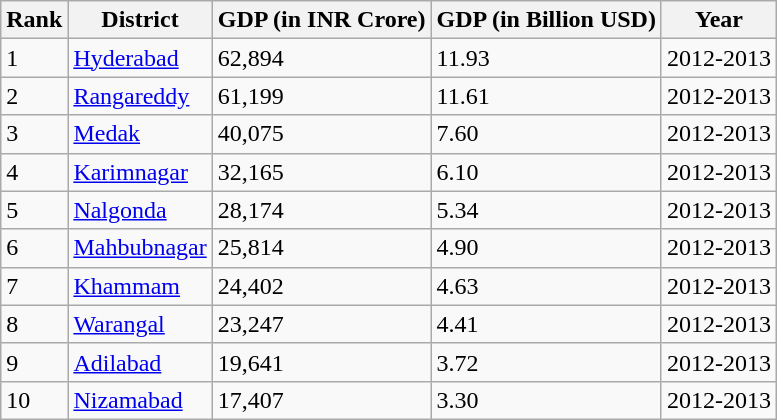<table class="wikitable sortable">
<tr>
<th>Rank</th>
<th>District</th>
<th>GDP (in INR Crore)</th>
<th>GDP (in Billion USD)</th>
<th>Year</th>
</tr>
<tr>
<td>1</td>
<td><a href='#'>Hyderabad</a></td>
<td>62,894</td>
<td>11.93</td>
<td>2012-2013</td>
</tr>
<tr>
<td>2</td>
<td><a href='#'>Rangareddy</a></td>
<td>61,199</td>
<td>11.61</td>
<td>2012-2013</td>
</tr>
<tr>
<td>3</td>
<td><a href='#'>Medak</a></td>
<td>40,075</td>
<td>7.60</td>
<td>2012-2013</td>
</tr>
<tr>
<td>4</td>
<td><a href='#'>Karimnagar</a></td>
<td>32,165</td>
<td>6.10</td>
<td>2012-2013</td>
</tr>
<tr>
<td>5</td>
<td><a href='#'>Nalgonda</a></td>
<td>28,174</td>
<td>5.34</td>
<td>2012-2013</td>
</tr>
<tr>
<td>6</td>
<td><a href='#'>Mahbubnagar</a></td>
<td>25,814</td>
<td>4.90</td>
<td>2012-2013</td>
</tr>
<tr>
<td>7</td>
<td><a href='#'>Khammam</a></td>
<td>24,402</td>
<td>4.63</td>
<td>2012-2013</td>
</tr>
<tr>
<td>8</td>
<td><a href='#'>Warangal</a></td>
<td>23,247</td>
<td>4.41</td>
<td>2012-2013</td>
</tr>
<tr>
<td>9</td>
<td><a href='#'>Adilabad</a></td>
<td>19,641</td>
<td>3.72</td>
<td>2012-2013</td>
</tr>
<tr>
<td>10</td>
<td><a href='#'>Nizamabad</a></td>
<td>17,407</td>
<td>3.30</td>
<td>2012-2013</td>
</tr>
</table>
